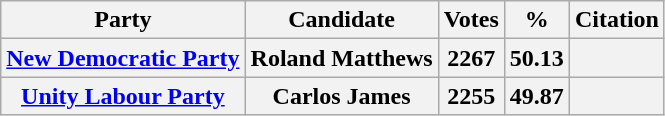<table class="wikitable">
<tr>
<th>Party</th>
<th>Candidate</th>
<th>Votes</th>
<th>%</th>
<th>Citation</th>
</tr>
<tr>
<th><a href='#'>New Democratic Party</a></th>
<th>Roland Matthews</th>
<th>2267</th>
<th>50.13</th>
<th></th>
</tr>
<tr>
<th><a href='#'>Unity Labour Party</a></th>
<th>Carlos James</th>
<th>2255</th>
<th>49.87</th>
<th></th>
</tr>
</table>
